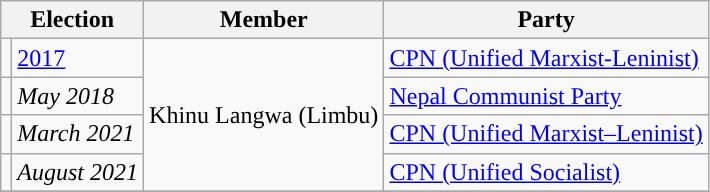<table class="wikitable">
<tr>
<th colspan="2">Election</th>
<th>Member</th>
<th>Party</th>
</tr>
<tr>
<td style="background-color:"></td>
<td><a href='#'>2017</a></td>
<td rowspan="4">Khinu Langwa (Limbu)</td>
<td><a href='#'>CPN (Unified Marxist-Leninist)</a></td>
</tr>
<tr>
<td style="background-color:"></td>
<td><em>May 2018</em></td>
<td><a href='#'>Nepal Communist Party</a></td>
</tr>
<tr>
<td style="background-color:"></td>
<td><em>March 2021</em></td>
<td><a href='#'>CPN (Unified Marxist–Leninist)</a></td>
</tr>
<tr>
<td style="background-color:"></td>
<td><em>August 2021</em></td>
<td><a href='#'>CPN (Unified Socialist)</a></td>
</tr>
<tr>
</tr>
</table>
